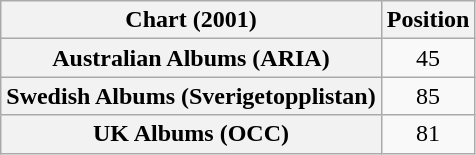<table class="wikitable sortable plainrowheaders">
<tr>
<th scope="col">Chart (2001)</th>
<th scope="col">Position</th>
</tr>
<tr>
<th scope="row">Australian Albums (ARIA)</th>
<td align="center">45</td>
</tr>
<tr>
<th scope="row">Swedish Albums (Sverigetopplistan)</th>
<td align="center">85</td>
</tr>
<tr>
<th scope="row">UK Albums (OCC)</th>
<td align="center">81</td>
</tr>
</table>
